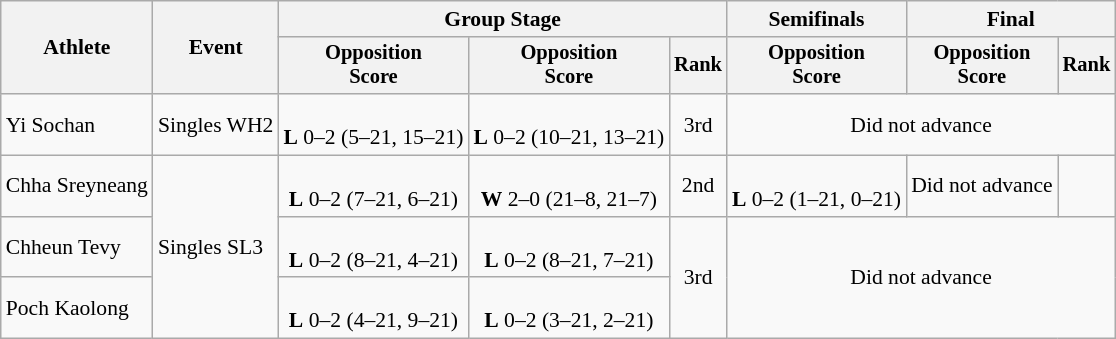<table class="wikitable" style="font-size:90%">
<tr>
<th rowspan=2>Athlete</th>
<th rowspan=2>Event</th>
<th colspan=3>Group Stage</th>
<th>Semifinals</th>
<th colspan=2>Final</th>
</tr>
<tr style="font-size:95%">
<th>Opposition<br>Score</th>
<th>Opposition<br>Score</th>
<th>Rank</th>
<th>Opposition<br>Score</th>
<th>Opposition<br>Score</th>
<th>Rank</th>
</tr>
<tr style="text-align:center">
<td style="text-align:left">Yi Sochan</td>
<td style="text-align:left">Singles WH2</td>
<td><br><strong>L</strong> 0–2 (5–21, 15–21)</td>
<td><br><strong>L</strong> 0–2 (10–21, 13–21)</td>
<td>3rd</td>
<td colspan=3>Did not advance</td>
</tr>
<tr style="text-align:center">
<td style="text-align:left">Chha Sreyneang</td>
<td style="text-align:left" rowspan=3>Singles SL3</td>
<td><br><strong>L</strong> 0–2 (7–21, 6–21)</td>
<td><br><strong>W</strong> 2–0 (21–8, 21–7)</td>
<td>2nd</td>
<td><br><strong>L</strong> 0–2 (1–21, 0–21)</td>
<td>Did not advance</td>
<td></td>
</tr>
<tr style="text-align:center">
<td style="text-align:left">Chheun Tevy</td>
<td><br><strong>L</strong> 0–2 (8–21, 4–21)</td>
<td><br><strong>L</strong> 0–2 (8–21, 7–21)</td>
<td rowspan=2>3rd</td>
<td colspan=3 rowspan=2>Did not advance</td>
</tr>
<tr style="text-align:center">
<td style="text-align:left">Poch Kaolong</td>
<td><br><strong>L</strong> 0–2 (4–21, 9–21)</td>
<td><br><strong>L</strong> 0–2 (3–21, 2–21)</td>
</tr>
</table>
